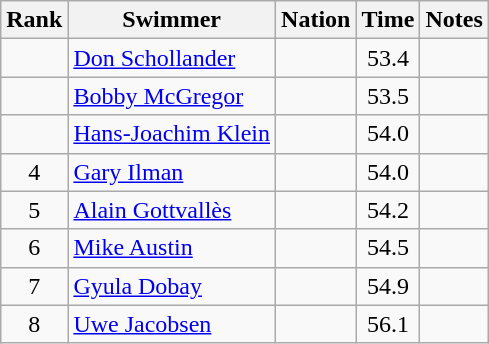<table class="wikitable sortable" style="text-align:center">
<tr>
<th>Rank</th>
<th>Swimmer</th>
<th>Nation</th>
<th>Time</th>
<th>Notes</th>
</tr>
<tr>
<td></td>
<td align=left><a href='#'>Don Schollander</a></td>
<td align=left></td>
<td>53.4</td>
<td></td>
</tr>
<tr>
<td></td>
<td align=left><a href='#'>Bobby McGregor</a></td>
<td align=left></td>
<td>53.5</td>
<td></td>
</tr>
<tr>
<td></td>
<td align=left><a href='#'>Hans-Joachim Klein</a></td>
<td align=left></td>
<td>54.0</td>
<td></td>
</tr>
<tr>
<td>4</td>
<td align=left><a href='#'>Gary Ilman</a></td>
<td align=left></td>
<td>54.0</td>
<td></td>
</tr>
<tr>
<td>5</td>
<td align=left><a href='#'>Alain Gottvallès</a></td>
<td align=left></td>
<td>54.2</td>
<td></td>
</tr>
<tr>
<td>6</td>
<td align=left><a href='#'>Mike Austin</a></td>
<td align=left></td>
<td>54.5</td>
<td></td>
</tr>
<tr>
<td>7</td>
<td align=left><a href='#'>Gyula Dobay</a></td>
<td align=left></td>
<td>54.9</td>
<td></td>
</tr>
<tr>
<td>8</td>
<td align=left><a href='#'>Uwe Jacobsen</a></td>
<td align=left></td>
<td>56.1</td>
<td></td>
</tr>
</table>
